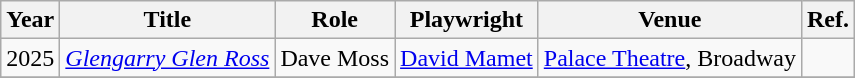<table class="wikitable">
<tr>
<th>Year</th>
<th>Title</th>
<th>Role</th>
<th>Playwright</th>
<th>Venue</th>
<th>Ref.</th>
</tr>
<tr>
<td>2025</td>
<td><em><a href='#'>Glengarry Glen Ross</a></em></td>
<td>Dave Moss</td>
<td><a href='#'>David Mamet</a></td>
<td><a href='#'>Palace Theatre</a>, Broadway</td>
<td></td>
</tr>
<tr>
</tr>
</table>
